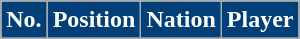<table class="wikitable sortable">
<tr>
<th style="background:#003f77; color:#fff;" scope="col">No.</th>
<th style="background:#003f77; color:#fff;" scope="col">Position</th>
<th style="background:#003f77; color:#fff;" scope="col">Nation</th>
<th style="background:#003f77; color:#fff;" scope="col">Player</th>
</tr>
<tr>
</tr>
</table>
